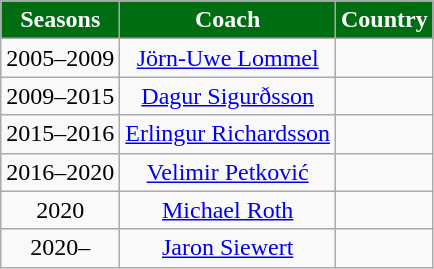<table class="wikitable" style="text-align: center;">
<tr>
<th style="color:#FFFFFF; background:#006D12">Seasons</th>
<th style="color:#FFFFFF; background:#006D12">Coach</th>
<th style="color:#FFFFFF; background:#006D12">Country</th>
</tr>
<tr>
<td style="text-align: center">2005–2009</td>
<td style="text-align: center"><a href='#'>Jörn-Uwe Lommel</a></td>
<td style="text-align: center"></td>
</tr>
<tr>
<td style="text-align: center">2009–2015</td>
<td style="text-align: center"><a href='#'>Dagur Sigurðsson</a></td>
<td style="text-align: center"></td>
</tr>
<tr>
<td style="text-align: center">2015–2016</td>
<td style="text-align: center"><a href='#'>Erlingur Richardsson</a></td>
<td style="text-align: center"></td>
</tr>
<tr>
<td style="text-align: center">2016–2020</td>
<td style="text-align: center"><a href='#'>Velimir Petković</a></td>
<td style="text-align: center"></td>
</tr>
<tr>
<td style="text-align: center">2020</td>
<td style="text-align: center"><a href='#'>Michael Roth</a></td>
<td style="text-align: center"></td>
</tr>
<tr>
<td style="text-align: center">2020–</td>
<td style="text-align: center"><a href='#'>Jaron Siewert</a></td>
<td style="text-align: center"></td>
</tr>
</table>
